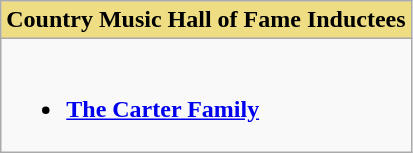<table class="wikitable">
<tr>
<th style="background:#EEDD82; width=50%">Country Music Hall of Fame Inductees</th>
</tr>
<tr>
<td valign="top"><br><ul><li><strong><a href='#'>The Carter Family</a></strong></li></ul></td>
</tr>
</table>
